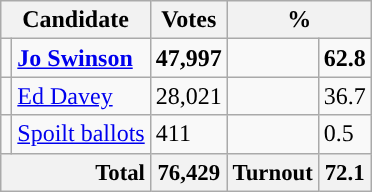<table class="wikitable plainrowheaders">
<tr>
<th colspan="2">Candidate</th>
<th>Votes</th>
<th colspan="2">%</th>
</tr>
<tr>
<td style="color:inherit;background:"></td>
<td> <strong><a href='#'>Jo Swinson</a></strong></td>
<td><strong>47,997</strong></td>
<td></td>
<td><strong>62.8</strong></td>
</tr>
<tr>
<td style="color:inherit;background:"></td>
<td><a href='#'>Ed Davey</a></td>
<td>28,021</td>
<td></td>
<td>36.7</td>
</tr>
<tr>
<td style="color:inherit;background:"></td>
<td><a href='#'>Spoilt ballots</a></td>
<td>411</td>
<td></td>
<td>0.5</td>
</tr>
<tr>
<th style="font-size:95%; text-align:right;" colspan="2">Total</th>
<th style="font-size:95%;">76,429</th>
<th style="font-size:95%; text-align:right;">Turnout</th>
<th style="font-size:95%;">72.1</th>
</tr>
</table>
